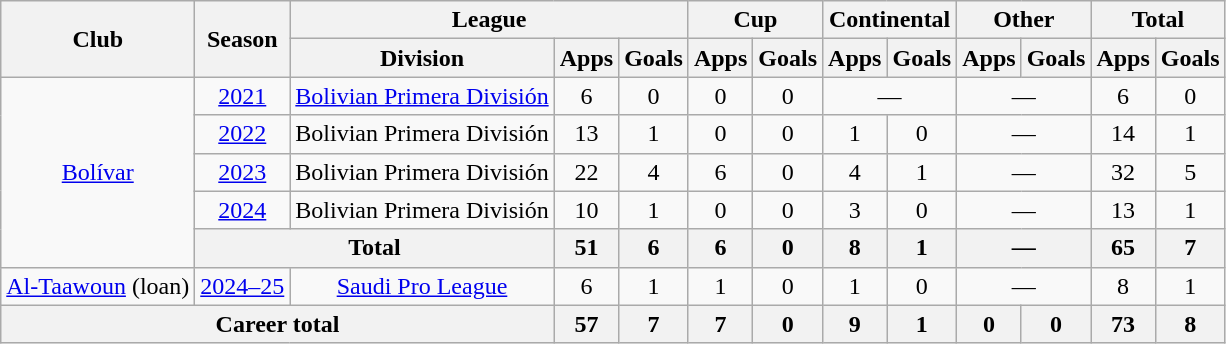<table class="wikitable" style="text-align:center">
<tr>
<th rowspan="2">Club</th>
<th rowspan="2">Season</th>
<th colspan="3">League</th>
<th colspan="2">Cup</th>
<th colspan="2">Continental</th>
<th colspan="2">Other</th>
<th colspan="2">Total</th>
</tr>
<tr>
<th>Division</th>
<th>Apps</th>
<th>Goals</th>
<th>Apps</th>
<th>Goals</th>
<th>Apps</th>
<th>Goals</th>
<th>Apps</th>
<th>Goals</th>
<th>Apps</th>
<th>Goals</th>
</tr>
<tr>
<td rowspan="5"><a href='#'>Bolívar</a></td>
<td><a href='#'>2021</a></td>
<td><a href='#'>Bolivian Primera División</a></td>
<td>6</td>
<td>0</td>
<td>0</td>
<td>0</td>
<td colspan="2">—</td>
<td colspan="2">—</td>
<td>6</td>
<td>0</td>
</tr>
<tr>
<td><a href='#'>2022</a></td>
<td>Bolivian Primera División</td>
<td>13</td>
<td>1</td>
<td>0</td>
<td>0</td>
<td>1</td>
<td>0</td>
<td colspan="2">—</td>
<td>14</td>
<td>1</td>
</tr>
<tr>
<td><a href='#'>2023</a></td>
<td>Bolivian Primera División</td>
<td>22</td>
<td>4</td>
<td>6</td>
<td>0</td>
<td>4</td>
<td>1</td>
<td colspan="2">—</td>
<td>32</td>
<td>5</td>
</tr>
<tr>
<td><a href='#'>2024</a></td>
<td>Bolivian Primera División</td>
<td>10</td>
<td>1</td>
<td>0</td>
<td>0</td>
<td>3</td>
<td>0</td>
<td colspan="2">—</td>
<td>13</td>
<td>1</td>
</tr>
<tr>
<th colspan="2">Total</th>
<th>51</th>
<th>6</th>
<th>6</th>
<th>0</th>
<th>8</th>
<th>1</th>
<th colspan="2">—</th>
<th>65</th>
<th>7</th>
</tr>
<tr>
<td><a href='#'>Al-Taawoun</a> (loan)</td>
<td><a href='#'>2024–25</a></td>
<td><a href='#'>Saudi Pro League</a></td>
<td>6</td>
<td>1</td>
<td>1</td>
<td>0</td>
<td>1</td>
<td>0</td>
<td colspan="2">—</td>
<td>8</td>
<td>1</td>
</tr>
<tr>
<th colspan="3">Career total</th>
<th>57</th>
<th>7</th>
<th>7</th>
<th>0</th>
<th>9</th>
<th>1</th>
<th>0</th>
<th>0</th>
<th>73</th>
<th>8</th>
</tr>
</table>
